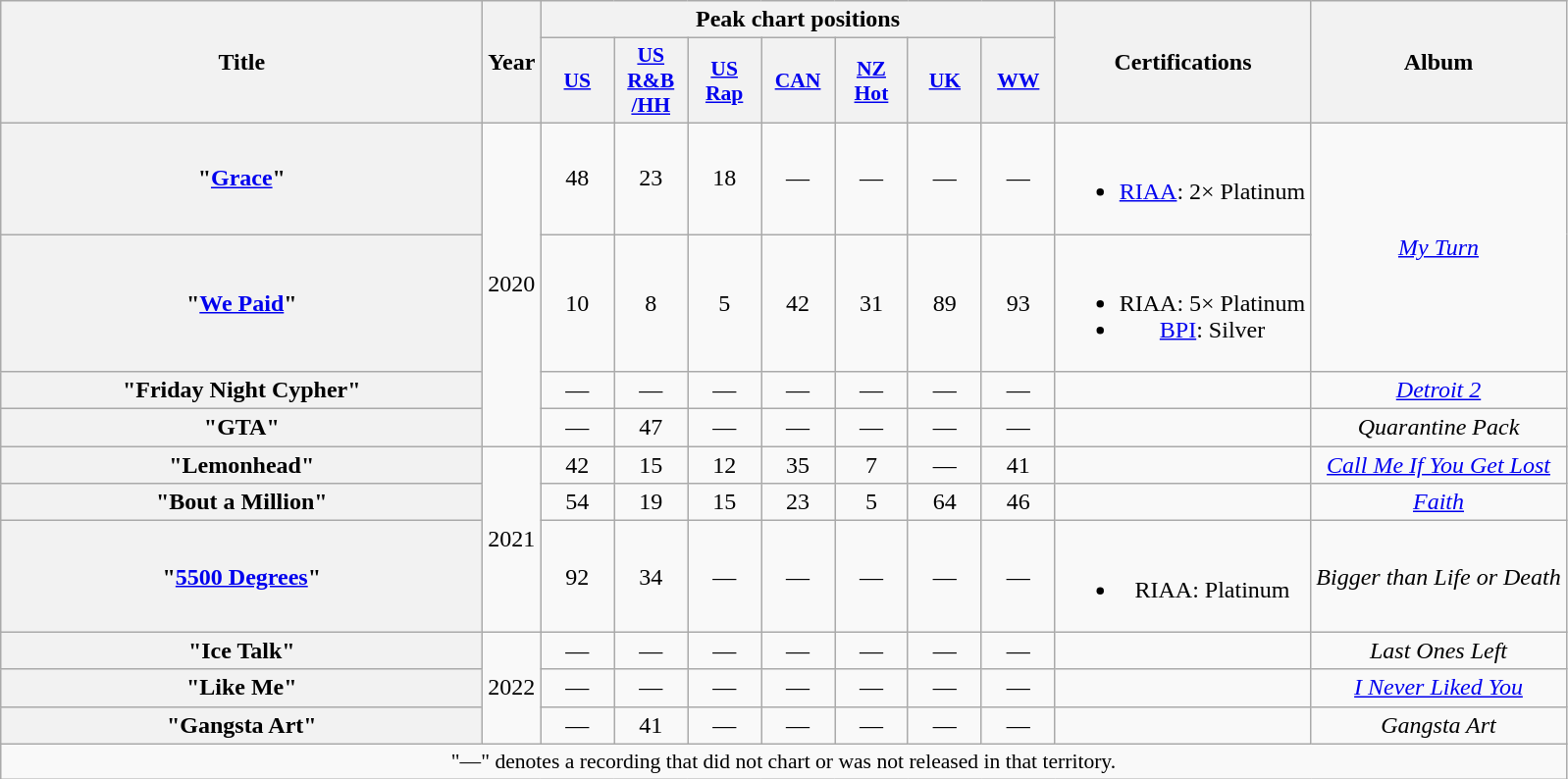<table class="wikitable plainrowheaders" style="text-align:center;">
<tr>
<th scope="col" rowspan="2" style="width:20em">Title</th>
<th scope="col" rowspan="2">Year</th>
<th scope="col" colspan="7">Peak chart positions</th>
<th scope="col" rowspan="2">Certifications</th>
<th scope="col" rowspan="2">Album</th>
</tr>
<tr>
<th scope="col" style="width:3em;font-size:90%;"><a href='#'>US</a><br></th>
<th scope="col" style="width:3em;font-size:90%;"><a href='#'>US<br>R&B<br>/HH</a><br></th>
<th scope="col" style="width:3em;font-size:90%;"><a href='#'>US<br>Rap</a><br></th>
<th scope="col" style="width:3em;font-size:90%;"><a href='#'>CAN</a><br></th>
<th scope="col" style="width:3em;font-size:90%;"><a href='#'>NZ<br>Hot</a><br></th>
<th scope="col" style="width:3em;font-size:90%;"><a href='#'>UK</a><br></th>
<th scope="col" style="width:3em;font-size:90%;"><a href='#'>WW</a><br></th>
</tr>
<tr>
<th scope="row">"<a href='#'>Grace</a>"<br></th>
<td rowspan="4">2020</td>
<td>48</td>
<td>23</td>
<td>18</td>
<td>—</td>
<td>—</td>
<td>—</td>
<td>—</td>
<td><br><ul><li><a href='#'>RIAA</a>: 2× Platinum</li></ul></td>
<td rowspan="2"><em><a href='#'>My Turn</a></em></td>
</tr>
<tr>
<th scope="row">"<a href='#'>We Paid</a>"<br></th>
<td>10</td>
<td>8</td>
<td>5</td>
<td>42</td>
<td>31</td>
<td>89</td>
<td>93</td>
<td><br><ul><li>RIAA: 5× Platinum</li><li><a href='#'>BPI</a>: Silver</li></ul></td>
</tr>
<tr>
<th scope="row">"Friday Night Cypher"<br></th>
<td>—</td>
<td>—</td>
<td>—</td>
<td>—</td>
<td>—</td>
<td>—</td>
<td>—</td>
<td></td>
<td><em><a href='#'>Detroit 2</a></em></td>
</tr>
<tr>
<th scope="row">"GTA"<br></th>
<td>—</td>
<td>47</td>
<td>—</td>
<td>—</td>
<td>—</td>
<td>—</td>
<td>—</td>
<td></td>
<td><em>Quarantine Pack</em></td>
</tr>
<tr>
<th scope="row">"Lemonhead"<br></th>
<td rowspan="3">2021</td>
<td>42</td>
<td>15</td>
<td>12</td>
<td>35</td>
<td>7</td>
<td>—</td>
<td>41</td>
<td></td>
<td><em><a href='#'>Call Me If You Get Lost</a></em></td>
</tr>
<tr>
<th scope="row">"Bout a Million"<br></th>
<td>54</td>
<td>19</td>
<td>15</td>
<td>23</td>
<td>5</td>
<td>64</td>
<td>46</td>
<td></td>
<td><em><a href='#'>Faith</a></em></td>
</tr>
<tr>
<th scope="row">"<a href='#'>5500 Degrees</a>"<br></th>
<td>92</td>
<td>34</td>
<td>—</td>
<td>—</td>
<td>—</td>
<td>—</td>
<td>—</td>
<td><br><ul><li>RIAA: Platinum</li></ul></td>
<td><em>Bigger than Life or Death</em></td>
</tr>
<tr>
<th scope="row">"Ice Talk"<br></th>
<td rowspan="3">2022</td>
<td>—</td>
<td>—</td>
<td>—</td>
<td>—</td>
<td>—</td>
<td>—</td>
<td>—</td>
<td></td>
<td><em>Last Ones Left</em></td>
</tr>
<tr>
<th scope="row">"Like Me"<br></th>
<td>—</td>
<td>—</td>
<td>—</td>
<td>—</td>
<td>—</td>
<td>—</td>
<td>—</td>
<td></td>
<td><em><a href='#'>I Never Liked You</a></em></td>
</tr>
<tr>
<th scope="row">"Gangsta Art"<br></th>
<td>—</td>
<td>41</td>
<td>—</td>
<td>—</td>
<td>—</td>
<td>—</td>
<td>—</td>
<td></td>
<td><em>Gangsta Art</em></td>
</tr>
<tr>
<td colspan="11" style="font-size:90%">"—" denotes a recording that did not chart or was not released in that territory.</td>
</tr>
</table>
